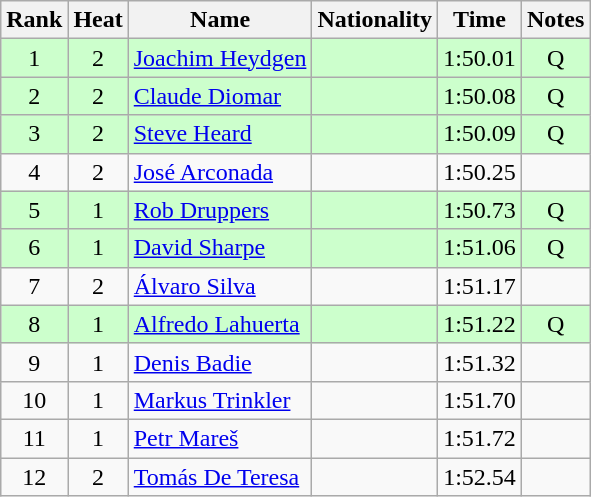<table class="wikitable sortable" style="text-align:center">
<tr>
<th>Rank</th>
<th>Heat</th>
<th>Name</th>
<th>Nationality</th>
<th>Time</th>
<th>Notes</th>
</tr>
<tr bgcolor=ccffcc>
<td>1</td>
<td>2</td>
<td align="left"><a href='#'>Joachim Heydgen</a></td>
<td align=left></td>
<td>1:50.01</td>
<td>Q</td>
</tr>
<tr bgcolor=ccffcc>
<td>2</td>
<td>2</td>
<td align="left"><a href='#'>Claude Diomar</a></td>
<td align=left></td>
<td>1:50.08</td>
<td>Q</td>
</tr>
<tr bgcolor=ccffcc>
<td>3</td>
<td>2</td>
<td align="left"><a href='#'>Steve Heard</a></td>
<td align=left></td>
<td>1:50.09</td>
<td>Q</td>
</tr>
<tr>
<td>4</td>
<td>2</td>
<td align="left"><a href='#'>José Arconada</a></td>
<td align=left></td>
<td>1:50.25</td>
<td></td>
</tr>
<tr bgcolor=ccffcc>
<td>5</td>
<td>1</td>
<td align="left"><a href='#'>Rob Druppers</a></td>
<td align=left></td>
<td>1:50.73</td>
<td>Q</td>
</tr>
<tr bgcolor=ccffcc>
<td>6</td>
<td>1</td>
<td align="left"><a href='#'>David Sharpe</a></td>
<td align=left></td>
<td>1:51.06</td>
<td>Q</td>
</tr>
<tr>
<td>7</td>
<td>2</td>
<td align="left"><a href='#'>Álvaro Silva</a></td>
<td align=left></td>
<td>1:51.17</td>
<td></td>
</tr>
<tr bgcolor=ccffcc>
<td>8</td>
<td>1</td>
<td align="left"><a href='#'>Alfredo Lahuerta</a></td>
<td align=left></td>
<td>1:51.22</td>
<td>Q</td>
</tr>
<tr>
<td>9</td>
<td>1</td>
<td align="left"><a href='#'>Denis Badie</a></td>
<td align=left></td>
<td>1:51.32</td>
<td></td>
</tr>
<tr>
<td>10</td>
<td>1</td>
<td align="left"><a href='#'>Markus Trinkler</a></td>
<td align=left></td>
<td>1:51.70</td>
<td></td>
</tr>
<tr>
<td>11</td>
<td>1</td>
<td align="left"><a href='#'>Petr Mareš</a></td>
<td align=left></td>
<td>1:51.72</td>
<td></td>
</tr>
<tr>
<td>12</td>
<td>2</td>
<td align="left"><a href='#'>Tomás De Teresa</a></td>
<td align=left></td>
<td>1:52.54</td>
<td></td>
</tr>
</table>
